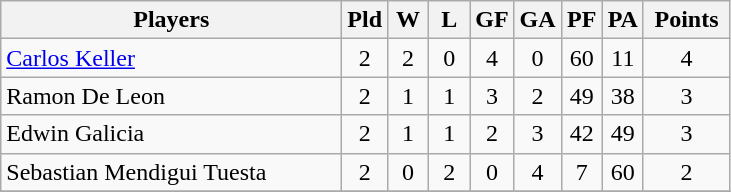<table class=wikitable style="text-align:center">
<tr>
<th width=220>Players</th>
<th width=20>Pld</th>
<th width=20>W</th>
<th width=20>L</th>
<th width=20>GF</th>
<th width=20>GA</th>
<th width=20>PF</th>
<th width=20>PA</th>
<th width=50>Points</th>
</tr>
<tr>
<td align=left> <a href='#'>Carlos Keller</a></td>
<td>2</td>
<td>2</td>
<td>0</td>
<td>4</td>
<td>0</td>
<td>60</td>
<td>11</td>
<td>4</td>
</tr>
<tr>
<td align=left> Ramon De Leon</td>
<td>2</td>
<td>1</td>
<td>1</td>
<td>3</td>
<td>2</td>
<td>49</td>
<td>38</td>
<td>3</td>
</tr>
<tr>
<td align=left> Edwin Galicia</td>
<td>2</td>
<td>1</td>
<td>1</td>
<td>2</td>
<td>3</td>
<td>42</td>
<td>49</td>
<td>3</td>
</tr>
<tr>
<td align=left> Sebastian Mendigui Tuesta</td>
<td>2</td>
<td>0</td>
<td>2</td>
<td>0</td>
<td>4</td>
<td>7</td>
<td>60</td>
<td>2</td>
</tr>
<tr>
</tr>
</table>
